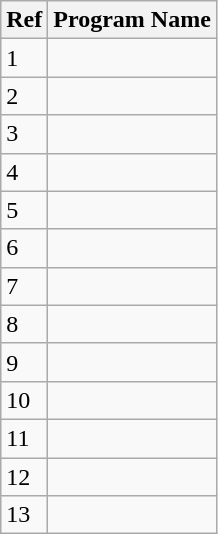<table class="wikitable">
<tr>
<th>Ref</th>
<th>Program Name</th>
</tr>
<tr>
<td>1</td>
<td></td>
</tr>
<tr>
<td>2</td>
<td></td>
</tr>
<tr>
<td>3</td>
<td></td>
</tr>
<tr>
<td>4</td>
<td></td>
</tr>
<tr>
<td>5</td>
<td></td>
</tr>
<tr>
<td>6</td>
<td></td>
</tr>
<tr>
<td>7</td>
<td></td>
</tr>
<tr>
<td>8</td>
<td></td>
</tr>
<tr>
<td>9</td>
<td></td>
</tr>
<tr>
<td>10</td>
<td></td>
</tr>
<tr>
<td>11</td>
<td></td>
</tr>
<tr>
<td>12</td>
<td></td>
</tr>
<tr>
<td>13</td>
<td></td>
</tr>
</table>
